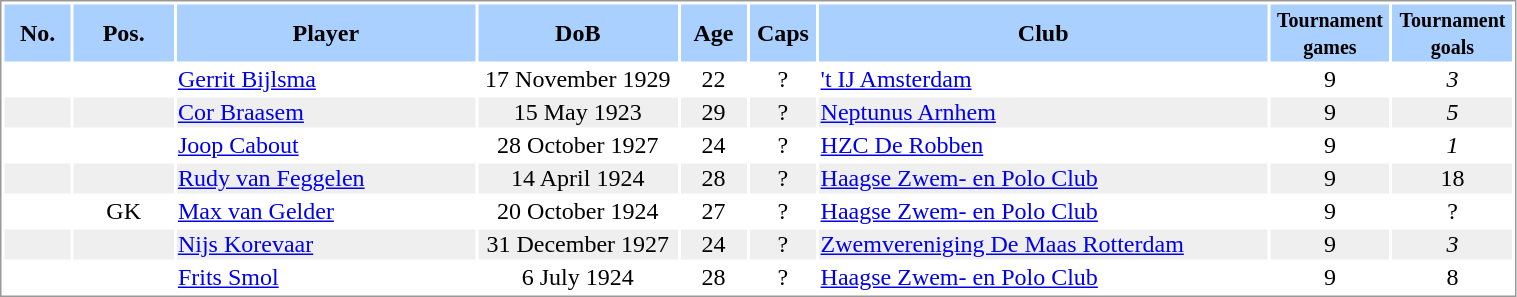<table border="0" width="80%" style="border: 1px solid #999; background-color:#FFFFFF; text-align:center">
<tr align="center" bgcolor="#AAD0FF">
<th width=4%>No.</th>
<th width=6%>Pos.</th>
<th width=18%>Player</th>
<th width=12%>DoB</th>
<th width=4%>Age</th>
<th width=4%>Caps</th>
<th width=27%>Club</th>
<th width=6%><small>Tournament<br>games</small></th>
<th width=6%><small>Tournament<br>goals</small></th>
</tr>
<tr>
<td></td>
<td></td>
<td align="left"><a href='#'>Gerrit Bijlsma</a></td>
<td>17 November 1929</td>
<td>22</td>
<td>?</td>
<td align="left"> <a href='#'>'t IJ Amsterdam</a></td>
<td>9</td>
<td><em>3</em></td>
</tr>
<tr bgcolor="#EFEFEF">
<td></td>
<td></td>
<td align="left"><a href='#'>Cor Braasem</a></td>
<td>15 May 1923</td>
<td>29</td>
<td>?</td>
<td align="left"> <a href='#'>Neptunus Arnhem</a></td>
<td>9</td>
<td><em>5</em></td>
</tr>
<tr>
<td></td>
<td></td>
<td align="left"><a href='#'>Joop Cabout</a></td>
<td>28 October 1927</td>
<td>24</td>
<td>?</td>
<td align="left"> <a href='#'>HZC De Robben</a></td>
<td>9</td>
<td><em>1</em></td>
</tr>
<tr bgcolor="#EFEFEF">
<td></td>
<td></td>
<td align="left"><a href='#'>Rudy van Feggelen</a></td>
<td>14 April 1924</td>
<td>28</td>
<td>?</td>
<td align="left"> <a href='#'>Haagse Zwem- en Polo Club</a></td>
<td>9</td>
<td>18</td>
</tr>
<tr>
<td></td>
<td>GK</td>
<td align="left"><a href='#'>Max van Gelder</a></td>
<td>20 October 1924</td>
<td>27</td>
<td>?</td>
<td align="left"> <a href='#'>Haagse Zwem- en Polo Club</a></td>
<td>9</td>
<td>?</td>
</tr>
<tr bgcolor="#EFEFEF">
<td></td>
<td></td>
<td align="left"><a href='#'>Nijs Korevaar</a></td>
<td>31 December 1927</td>
<td>24</td>
<td>?</td>
<td align="left"> <a href='#'>Zwemvereniging De Maas Rotterdam</a></td>
<td>9</td>
<td><em>3</em></td>
</tr>
<tr>
<td></td>
<td></td>
<td align="left"><a href='#'>Frits Smol</a></td>
<td>6 July 1924</td>
<td>28</td>
<td>?</td>
<td align="left"> <a href='#'>Haagse Zwem- en Polo Club</a></td>
<td>9</td>
<td>8</td>
</tr>
</table>
